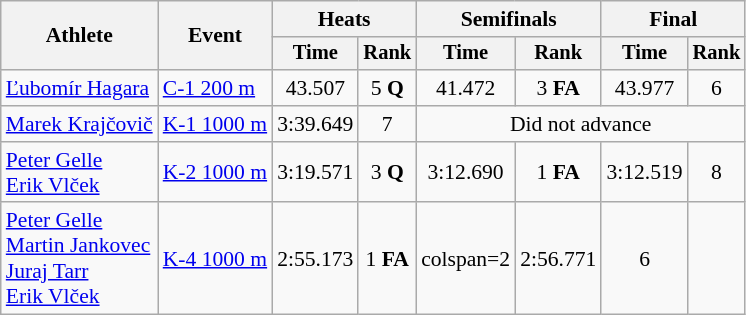<table class="wikitable" style="font-size:90%">
<tr>
<th rowspan="2">Athlete</th>
<th rowspan="2">Event</th>
<th colspan=2>Heats</th>
<th colspan=2>Semifinals</th>
<th colspan=2>Final</th>
</tr>
<tr style="font-size:95%">
<th>Time</th>
<th>Rank</th>
<th>Time</th>
<th>Rank</th>
<th>Time</th>
<th>Rank</th>
</tr>
<tr align=center>
<td align=left><a href='#'>Ľubomír Hagara</a></td>
<td align=left><a href='#'>C-1 200 m</a></td>
<td>43.507</td>
<td>5 <strong>Q</strong></td>
<td>41.472</td>
<td>3 <strong>FA</strong></td>
<td>43.977</td>
<td>6</td>
</tr>
<tr align=center>
<td align=left><a href='#'>Marek Krajčovič</a></td>
<td align=left><a href='#'>K-1 1000 m</a></td>
<td>3:39.649</td>
<td>7</td>
<td colspan=4>Did not advance</td>
</tr>
<tr align=center>
<td align=left><a href='#'>Peter Gelle</a><br><a href='#'>Erik Vlček</a></td>
<td align=left><a href='#'>K-2 1000 m</a></td>
<td>3:19.571</td>
<td>3 <strong>Q</strong></td>
<td>3:12.690</td>
<td>1 <strong>FA</strong></td>
<td>3:12.519</td>
<td>8</td>
</tr>
<tr align=center>
<td align=left><a href='#'>Peter Gelle</a><br><a href='#'>Martin Jankovec</a><br><a href='#'>Juraj Tarr</a><br><a href='#'>Erik Vlček</a></td>
<td align=left><a href='#'>K-4 1000 m</a></td>
<td>2:55.173</td>
<td>1 <strong>FA</strong></td>
<td>colspan=2 </td>
<td>2:56.771</td>
<td>6</td>
</tr>
</table>
